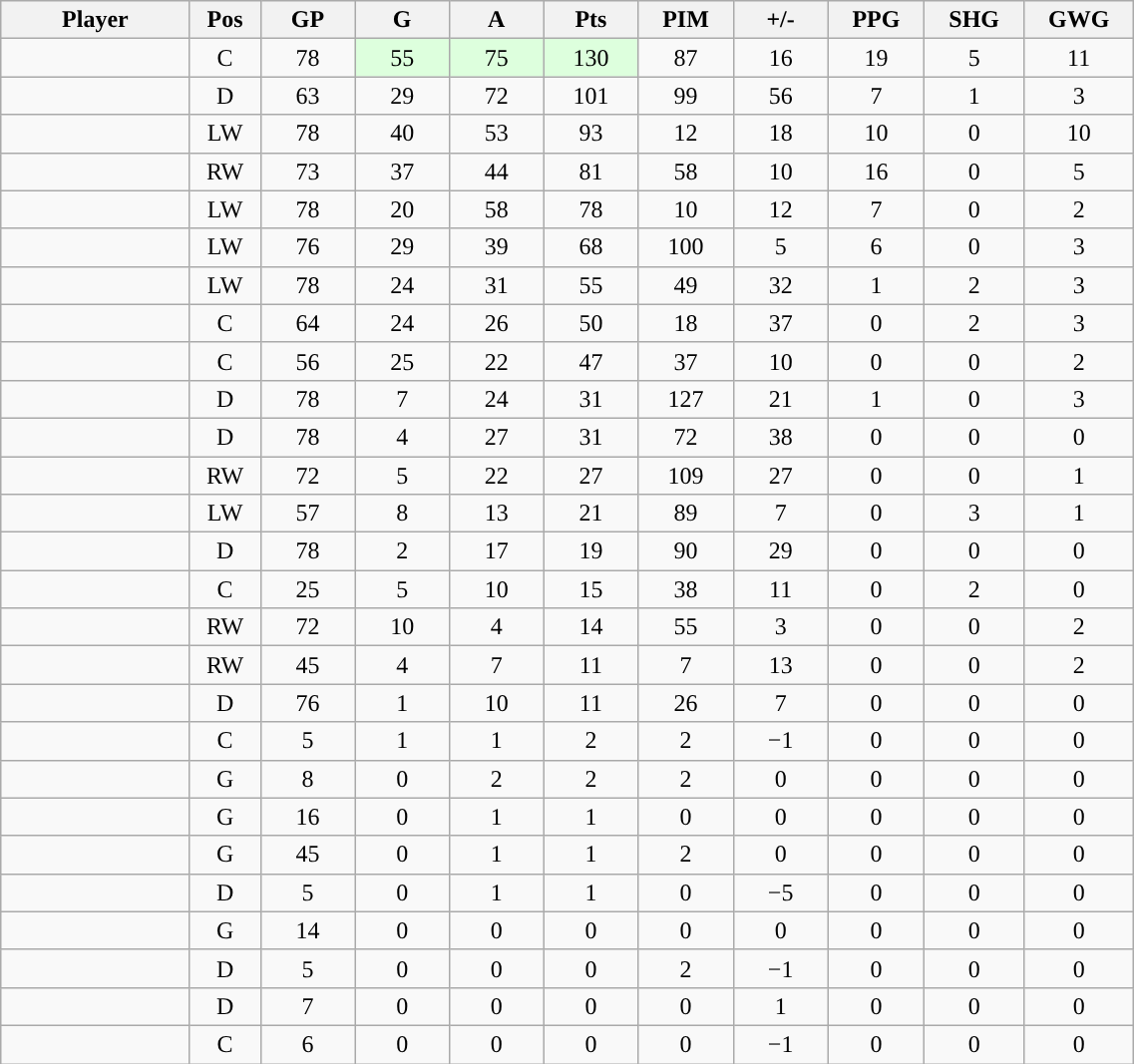<table class="wikitable sortable" width="60%">
<tr ALIGN="center">
<th bgcolor="#DDDDFF" width="10%">Player</th>
<th bgcolor="#DDDDFF" width="3%" title="Position">Pos</th>
<th bgcolor="#DDDDFF" width="5%" title="Games played">GP</th>
<th bgcolor="#DDDDFF" width="5%" title="Goals">G</th>
<th bgcolor="#DDDDFF" width="5%" title="Assists">A</th>
<th bgcolor="#DDDDFF" width="5%" title="Points">Pts</th>
<th bgcolor="#DDDDFF" width="5%" title="Penalties in Minutes">PIM</th>
<th bgcolor="#DDDDFF" width="5%" title="Plus/minus">+/-</th>
<th bgcolor="#DDDDFF" width="5%" title="Power play goals">PPG</th>
<th bgcolor="#DDDDFF" width="5%" title="Short-handed goals">SHG</th>
<th bgcolor="#DDDDFF" width="5%" title="Game-winning goals">GWG</th>
</tr>
<tr align="center">
<td align="right"></td>
<td>C</td>
<td>78</td>
<td style="background:#DDFFDD;">55</td>
<td style="background:#DDFFDD;">75</td>
<td style="background:#DDFFDD;">130</td>
<td>87</td>
<td>16</td>
<td>19</td>
<td>5</td>
<td>11</td>
</tr>
<tr align="center">
<td align="right"></td>
<td>D</td>
<td>63</td>
<td>29</td>
<td>72</td>
<td>101</td>
<td>99</td>
<td>56</td>
<td>7</td>
<td>1</td>
<td>3</td>
</tr>
<tr align="center">
<td align="right"></td>
<td>LW</td>
<td>78</td>
<td>40</td>
<td>53</td>
<td>93</td>
<td>12</td>
<td>18</td>
<td>10</td>
<td>0</td>
<td>10</td>
</tr>
<tr align="center">
<td align="right"></td>
<td>RW</td>
<td>73</td>
<td>37</td>
<td>44</td>
<td>81</td>
<td>58</td>
<td>10</td>
<td>16</td>
<td>0</td>
<td>5</td>
</tr>
<tr align="center">
<td align="right"></td>
<td>LW</td>
<td>78</td>
<td>20</td>
<td>58</td>
<td>78</td>
<td>10</td>
<td>12</td>
<td>7</td>
<td>0</td>
<td>2</td>
</tr>
<tr align="center">
<td align="right"></td>
<td>LW</td>
<td>76</td>
<td>29</td>
<td>39</td>
<td>68</td>
<td>100</td>
<td>5</td>
<td>6</td>
<td>0</td>
<td>3</td>
</tr>
<tr align="center">
<td align="right"></td>
<td>LW</td>
<td>78</td>
<td>24</td>
<td>31</td>
<td>55</td>
<td>49</td>
<td>32</td>
<td>1</td>
<td>2</td>
<td>3</td>
</tr>
<tr align="center">
<td align="right"></td>
<td>C</td>
<td>64</td>
<td>24</td>
<td>26</td>
<td>50</td>
<td>18</td>
<td>37</td>
<td>0</td>
<td>2</td>
<td>3</td>
</tr>
<tr align="center">
<td align="right"></td>
<td>C</td>
<td>56</td>
<td>25</td>
<td>22</td>
<td>47</td>
<td>37</td>
<td>10</td>
<td>0</td>
<td>0</td>
<td>2</td>
</tr>
<tr align="center">
<td align="right"></td>
<td>D</td>
<td>78</td>
<td>7</td>
<td>24</td>
<td>31</td>
<td>127</td>
<td>21</td>
<td>1</td>
<td>0</td>
<td>3</td>
</tr>
<tr align="center">
<td align="right"></td>
<td>D</td>
<td>78</td>
<td>4</td>
<td>27</td>
<td>31</td>
<td>72</td>
<td>38</td>
<td>0</td>
<td>0</td>
<td>0</td>
</tr>
<tr align="center">
<td align="right"></td>
<td>RW</td>
<td>72</td>
<td>5</td>
<td>22</td>
<td>27</td>
<td>109</td>
<td>27</td>
<td>0</td>
<td>0</td>
<td>1</td>
</tr>
<tr align="center">
<td align="right"></td>
<td>LW</td>
<td>57</td>
<td>8</td>
<td>13</td>
<td>21</td>
<td>89</td>
<td>7</td>
<td>0</td>
<td>3</td>
<td>1</td>
</tr>
<tr align="center">
<td align="right"></td>
<td>D</td>
<td>78</td>
<td>2</td>
<td>17</td>
<td>19</td>
<td>90</td>
<td>29</td>
<td>0</td>
<td>0</td>
<td>0</td>
</tr>
<tr align="center">
<td align="right"></td>
<td>C</td>
<td>25</td>
<td>5</td>
<td>10</td>
<td>15</td>
<td>38</td>
<td>11</td>
<td>0</td>
<td>2</td>
<td>0</td>
</tr>
<tr align="center">
<td align="right"></td>
<td>RW</td>
<td>72</td>
<td>10</td>
<td>4</td>
<td>14</td>
<td>55</td>
<td>3</td>
<td>0</td>
<td>0</td>
<td>2</td>
</tr>
<tr align="center">
<td align="right"></td>
<td>RW</td>
<td>45</td>
<td>4</td>
<td>7</td>
<td>11</td>
<td>7</td>
<td>13</td>
<td>0</td>
<td>0</td>
<td>2</td>
</tr>
<tr align="center">
<td align="right"></td>
<td>D</td>
<td>76</td>
<td>1</td>
<td>10</td>
<td>11</td>
<td>26</td>
<td>7</td>
<td>0</td>
<td>0</td>
<td>0</td>
</tr>
<tr align="center">
<td align="right"></td>
<td>C</td>
<td>5</td>
<td>1</td>
<td>1</td>
<td>2</td>
<td>2</td>
<td>−1</td>
<td>0</td>
<td>0</td>
<td>0</td>
</tr>
<tr align="center">
<td align="right"></td>
<td>G</td>
<td>8</td>
<td>0</td>
<td>2</td>
<td>2</td>
<td>2</td>
<td>0</td>
<td>0</td>
<td>0</td>
<td>0</td>
</tr>
<tr align="center">
<td align="right"></td>
<td>G</td>
<td>16</td>
<td>0</td>
<td>1</td>
<td>1</td>
<td>0</td>
<td>0</td>
<td>0</td>
<td>0</td>
<td>0</td>
</tr>
<tr align="center">
<td align="right"></td>
<td>G</td>
<td>45</td>
<td>0</td>
<td>1</td>
<td>1</td>
<td>2</td>
<td>0</td>
<td>0</td>
<td>0</td>
<td>0</td>
</tr>
<tr align="center">
<td align="right"></td>
<td>D</td>
<td>5</td>
<td>0</td>
<td>1</td>
<td>1</td>
<td>0</td>
<td>−5</td>
<td>0</td>
<td>0</td>
<td>0</td>
</tr>
<tr align="center">
<td align="right"></td>
<td>G</td>
<td>14</td>
<td>0</td>
<td>0</td>
<td>0</td>
<td>0</td>
<td>0</td>
<td>0</td>
<td>0</td>
<td>0</td>
</tr>
<tr align="center">
<td align="right"></td>
<td>D</td>
<td>5</td>
<td>0</td>
<td>0</td>
<td>0</td>
<td>2</td>
<td>−1</td>
<td>0</td>
<td>0</td>
<td>0</td>
</tr>
<tr align="center">
<td align="right"></td>
<td>D</td>
<td>7</td>
<td>0</td>
<td>0</td>
<td>0</td>
<td>0</td>
<td>1</td>
<td>0</td>
<td>0</td>
<td>0</td>
</tr>
<tr align="center">
<td align="right"></td>
<td>C</td>
<td>6</td>
<td>0</td>
<td>0</td>
<td>0</td>
<td>0</td>
<td>−1</td>
<td>0</td>
<td>0</td>
<td>0</td>
</tr>
</table>
